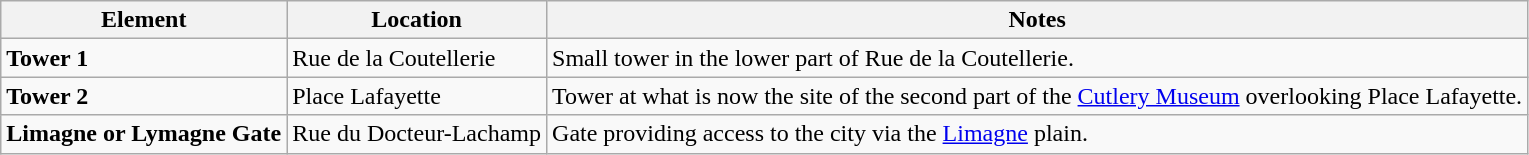<table class="wikitable">
<tr>
<th>Element</th>
<th>Location</th>
<th>Notes</th>
</tr>
<tr>
<td><strong>Tower 1</strong></td>
<td>Rue de la Coutellerie</td>
<td>Small tower in the lower part of Rue de la Coutellerie.</td>
</tr>
<tr>
<td><strong>Tower 2</strong></td>
<td>Place Lafayette</td>
<td>Tower at what is now the site of the second part of the <a href='#'>Cutlery Museum</a> overlooking Place Lafayette.</td>
</tr>
<tr>
<td><strong>Limagne or Lymagne Gate</strong></td>
<td>Rue du Docteur-Lachamp</td>
<td>Gate providing access to the city via the <a href='#'>Limagne</a> plain.</td>
</tr>
</table>
